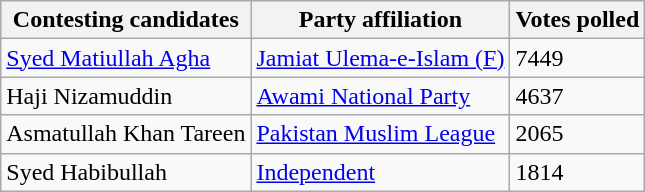<table class="wikitable sortable">
<tr>
<th>Contesting candidates</th>
<th>Party affiliation</th>
<th>Votes polled</th>
</tr>
<tr>
<td><a href='#'>Syed Matiullah Agha</a></td>
<td><a href='#'>Jamiat Ulema-e-Islam (F)</a></td>
<td>7449</td>
</tr>
<tr>
<td>Haji Nizamuddin</td>
<td><a href='#'>Awami National Party</a></td>
<td>4637</td>
</tr>
<tr>
<td>Asmatullah Khan Tareen</td>
<td><a href='#'>Pakistan Muslim League</a></td>
<td>2065</td>
</tr>
<tr>
<td>Syed Habibullah</td>
<td><a href='#'>Independent</a></td>
<td>1814</td>
</tr>
</table>
